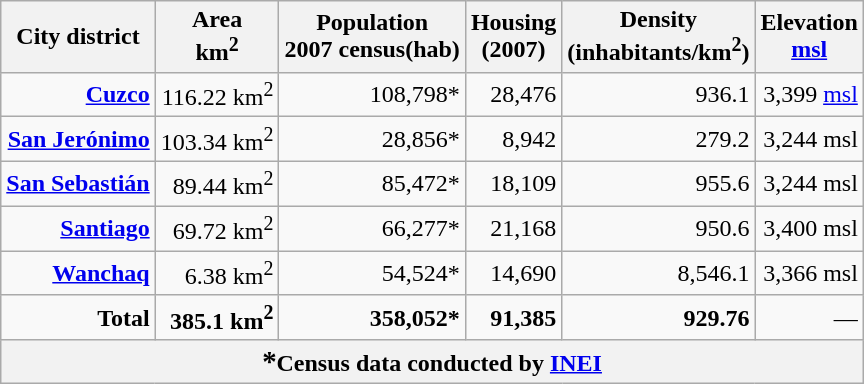<table class="wikitable" style="text-align:right;">
<tr>
<th>City district</th>
<th>Area<br>km<sup>2</sup></th>
<th>Population<br>2007 census(hab)</th>
<th>Housing<br>(2007)</th>
<th>Density<br>(inhabitants/km<sup>2</sup>)</th>
<th>Elevation<br><a href='#'>msl</a></th>
</tr>
<tr>
<td><strong><a href='#'>Cuzco</a></strong></td>
<td>116.22 km<sup>2</sup></td>
<td>108,798*</td>
<td>28,476</td>
<td>936.1</td>
<td>3,399 <a href='#'>msl</a></td>
</tr>
<tr>
<td><strong><a href='#'>San Jerónimo</a></strong></td>
<td>103.34 km<sup>2</sup></td>
<td>28,856*</td>
<td>8,942</td>
<td>279.2</td>
<td>3,244 msl</td>
</tr>
<tr>
<td><strong><a href='#'>San Sebastián</a></strong></td>
<td>89.44 km<sup>2</sup></td>
<td>85,472*</td>
<td>18,109</td>
<td>955.6</td>
<td>3,244 msl</td>
</tr>
<tr>
<td><strong><a href='#'>Santiago</a></strong></td>
<td>69.72 km<sup>2</sup></td>
<td>66,277*</td>
<td>21,168</td>
<td>950.6</td>
<td>3,400 msl</td>
</tr>
<tr>
<td><strong><a href='#'>Wanchaq</a></strong></td>
<td>6.38 km<sup>2</sup></td>
<td>54,524*</td>
<td>14,690</td>
<td>8,546.1</td>
<td>3,366 msl</td>
</tr>
<tr>
<td><strong>Total</strong></td>
<td><strong>385.1 km<sup>2</sup></strong></td>
<td><strong>358,052*</strong></td>
<td><strong>91,385 </strong></td>
<td><strong>929.76</strong></td>
<td>—</td>
</tr>
<tr>
<th colspan="7"><big>*</big>Census data conducted by <a href='#'>INEI</a></th>
</tr>
</table>
